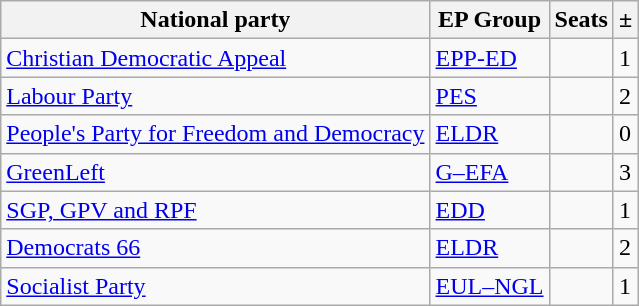<table class="wikitable">
<tr>
<th>National party</th>
<th>EP Group</th>
<th>Seats</th>
<th>±</th>
</tr>
<tr>
<td> <a href='#'>Christian Democratic Appeal</a></td>
<td> <a href='#'>EPP-ED</a></td>
<td></td>
<td>1 </td>
</tr>
<tr>
<td> <a href='#'>Labour Party</a></td>
<td> <a href='#'>PES</a></td>
<td></td>
<td>2 </td>
</tr>
<tr>
<td> <a href='#'>People's Party for Freedom and Democracy</a></td>
<td> <a href='#'>ELDR</a></td>
<td></td>
<td>0 </td>
</tr>
<tr>
<td> <a href='#'>GreenLeft</a></td>
<td> <a href='#'>G–EFA</a></td>
<td></td>
<td>3 </td>
</tr>
<tr>
<td> <a href='#'>SGP, GPV and RPF</a></td>
<td> <a href='#'>EDD</a></td>
<td></td>
<td>1 </td>
</tr>
<tr>
<td> <a href='#'>Democrats 66</a></td>
<td> <a href='#'>ELDR</a></td>
<td></td>
<td>2 </td>
</tr>
<tr>
<td> <a href='#'>Socialist Party</a></td>
<td> <a href='#'>EUL–NGL</a></td>
<td></td>
<td>1 </td>
</tr>
</table>
